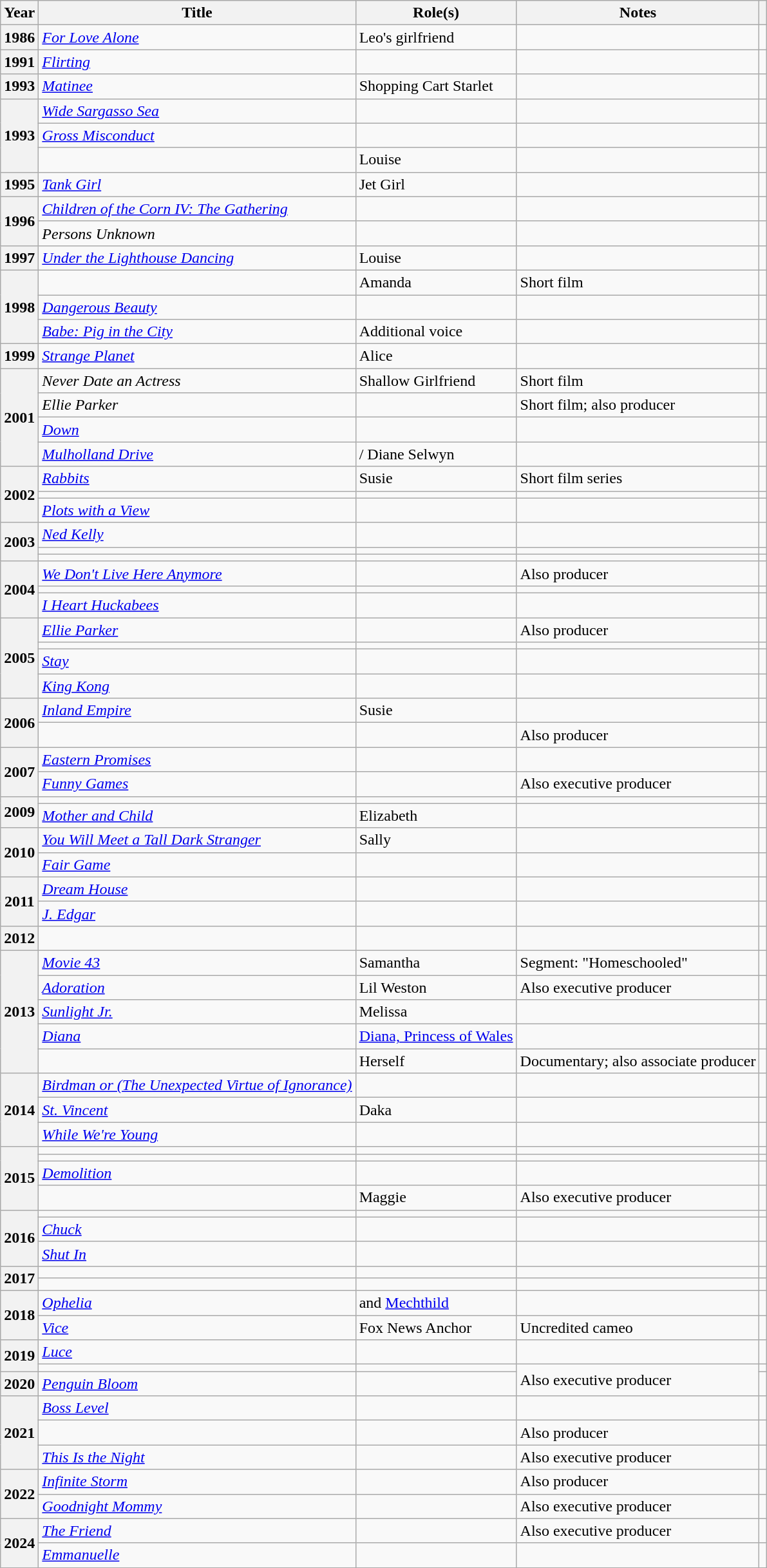<table class="wikitable plainrowheaders sortable">
<tr>
<th scope="col">Year</th>
<th scope="col">Title</th>
<th scope="col">Role(s)</th>
<th scope="col" class="unsortable">Notes</th>
<th scope="col" class="unsortable"></th>
</tr>
<tr>
<th scope=row>1986</th>
<td><em><a href='#'>For Love Alone</a></em></td>
<td>Leo's girlfriend</td>
<td></td>
<td style="text-align:center;"></td>
</tr>
<tr>
<th scope=row>1991</th>
<td><em><a href='#'>Flirting</a></em></td>
<td></td>
<td></td>
<td style="text-align:center;"></td>
</tr>
<tr>
<th scope=row>1993</th>
<td><em><a href='#'>Matinee</a></em></td>
<td>Shopping Cart Starlet</td>
<td></td>
<td style="text-align:center;"></td>
</tr>
<tr>
<th rowspan="3" scope="row">1993</th>
<td><em><a href='#'>Wide Sargasso Sea</a></em></td>
<td></td>
<td></td>
<td style="text-align:center;"></td>
</tr>
<tr>
<td><em><a href='#'>Gross Misconduct</a></em></td>
<td></td>
<td></td>
<td style="text-align:center;"></td>
</tr>
<tr>
<td><em></em></td>
<td>Louise</td>
<td></td>
<td style="text-align:center;"></td>
</tr>
<tr>
<th scope=row>1995</th>
<td><em><a href='#'>Tank Girl</a></em></td>
<td>Jet Girl</td>
<td></td>
<td style="text-align:center;"></td>
</tr>
<tr>
<th rowspan="2" scope="row">1996</th>
<td><em><a href='#'>Children of the Corn IV: The Gathering</a></em></td>
<td></td>
<td></td>
<td style="text-align:center;"></td>
</tr>
<tr>
<td><em>Persons Unknown</em></td>
<td></td>
<td></td>
<td style="text-align:center;"></td>
</tr>
<tr>
<th scope=row>1997</th>
<td><em><a href='#'>Under the Lighthouse Dancing</a></em></td>
<td>Louise</td>
<td></td>
<td style="text-align:center;"></td>
</tr>
<tr>
<th rowspan="3" scope="row">1998</th>
<td><em></em></td>
<td>Amanda</td>
<td>Short film</td>
<td style="text-align:center;"></td>
</tr>
<tr>
<td><em><a href='#'>Dangerous Beauty</a></em></td>
<td></td>
<td></td>
<td style="text-align:center;"></td>
</tr>
<tr>
<td><em><a href='#'>Babe: Pig in the City</a></em></td>
<td>Additional voice</td>
<td></td>
<td style="text-align:center;"></td>
</tr>
<tr>
<th scope=row>1999</th>
<td><em><a href='#'>Strange Planet</a></em></td>
<td>Alice</td>
<td></td>
<td style="text-align:center;"></td>
</tr>
<tr>
<th rowspan="4" scope="row">2001</th>
<td><em>Never Date an Actress</em></td>
<td>Shallow Girlfriend</td>
<td>Short film</td>
<td style="text-align:center;"></td>
</tr>
<tr>
<td><em>Ellie Parker</em></td>
<td></td>
<td>Short film; also producer</td>
<td style="text-align:center;"></td>
</tr>
<tr>
<td><em><a href='#'>Down</a></em></td>
<td></td>
<td></td>
<td style="text-align:center;"></td>
</tr>
<tr>
<td><em><a href='#'>Mulholland Drive</a></em></td>
<td> / Diane Selwyn</td>
<td></td>
<td style="text-align:center;"></td>
</tr>
<tr>
<th rowspan="3" scope="row">2002</th>
<td><em><a href='#'>Rabbits</a></em></td>
<td>Susie</td>
<td>Short film series</td>
<td style="text-align:center;"></td>
</tr>
<tr>
<td><em></em></td>
<td></td>
<td></td>
<td style="text-align:center;"></td>
</tr>
<tr>
<td><em><a href='#'>Plots with a View</a></em></td>
<td></td>
<td></td>
<td style="text-align:center;"></td>
</tr>
<tr>
<th rowspan="3" scope="row">2003</th>
<td><em><a href='#'>Ned Kelly</a></em></td>
<td></td>
<td></td>
<td style="text-align:center;"></td>
</tr>
<tr>
<td><em></em></td>
<td></td>
<td></td>
<td style="text-align:center;"></td>
</tr>
<tr>
<td><em></em></td>
<td></td>
<td></td>
<td style="text-align:center;"></td>
</tr>
<tr>
<th rowspan="3" scope="row">2004</th>
<td><em><a href='#'>We Don't Live Here Anymore</a></em></td>
<td></td>
<td>Also producer</td>
<td style="text-align:center;"></td>
</tr>
<tr>
<td><em></em></td>
<td></td>
<td></td>
<td style="text-align:center;"></td>
</tr>
<tr>
<td><em><a href='#'>I Heart Huckabees</a></em></td>
<td></td>
<td></td>
<td style="text-align:center;"></td>
</tr>
<tr>
<th rowspan="4" scope="row">2005</th>
<td><em><a href='#'>Ellie Parker</a></em></td>
<td></td>
<td>Also producer</td>
<td style="text-align:center;"></td>
</tr>
<tr>
<td><em></em></td>
<td></td>
<td></td>
<td style="text-align:center;"></td>
</tr>
<tr>
<td><em><a href='#'>Stay</a></em></td>
<td></td>
<td></td>
<td style="text-align:center;"></td>
</tr>
<tr>
<td><em><a href='#'>King Kong</a></em></td>
<td></td>
<td></td>
<td style="text-align:center;"></td>
</tr>
<tr>
<th rowspan="2" scope="row">2006</th>
<td><em><a href='#'>Inland Empire</a></em></td>
<td>Susie</td>
<td></td>
<td style="text-align:center;"></td>
</tr>
<tr>
<td><em></em></td>
<td></td>
<td>Also producer</td>
<td style="text-align:center;"></td>
</tr>
<tr>
<th rowspan="2" scope="row">2007</th>
<td><em><a href='#'>Eastern Promises</a></em></td>
<td></td>
<td></td>
<td style="text-align:center;"></td>
</tr>
<tr>
<td><em><a href='#'>Funny Games</a></em></td>
<td></td>
<td>Also executive producer</td>
<td style="text-align:center;"></td>
</tr>
<tr>
<th rowspan="2" scope="row">2009</th>
<td><em></em></td>
<td></td>
<td></td>
<td style="text-align:center;"></td>
</tr>
<tr>
<td><em><a href='#'>Mother and Child</a></em></td>
<td>Elizabeth</td>
<td></td>
<td style="text-align:center;"></td>
</tr>
<tr>
<th rowspan="2" scope="row">2010</th>
<td><em><a href='#'>You Will Meet a Tall Dark Stranger</a></em></td>
<td>Sally</td>
<td></td>
<td style="text-align:center;"></td>
</tr>
<tr>
<td><em><a href='#'>Fair Game</a></em></td>
<td></td>
<td></td>
<td style="text-align:center;"></td>
</tr>
<tr>
<th rowspan="2" scope="row">2011</th>
<td><em><a href='#'>Dream House</a></em></td>
<td></td>
<td></td>
<td style="text-align:center;"></td>
</tr>
<tr>
<td><em><a href='#'>J. Edgar</a></em></td>
<td></td>
<td></td>
<td style="text-align:center;"></td>
</tr>
<tr>
<th scope=row>2012</th>
<td><em></em></td>
<td></td>
<td></td>
<td style="text-align:center;"></td>
</tr>
<tr>
<th rowspan="5" scope="row">2013</th>
<td><em><a href='#'>Movie 43</a></em></td>
<td>Samantha</td>
<td>Segment: "Homeschooled"</td>
<td style="text-align:center;"></td>
</tr>
<tr>
<td><em><a href='#'>Adoration</a></em></td>
<td>Lil Weston</td>
<td>Also executive producer</td>
<td style="text-align:center;"></td>
</tr>
<tr>
<td><em><a href='#'>Sunlight Jr.</a></em></td>
<td>Melissa</td>
<td></td>
<td style="text-align:center;"></td>
</tr>
<tr>
<td><em><a href='#'>Diana</a></em></td>
<td><a href='#'>Diana, Princess of Wales</a></td>
<td></td>
<td style="text-align:center;"></td>
</tr>
<tr>
<td><em></em></td>
<td>Herself</td>
<td>Documentary; also associate producer</td>
<td style="text-align:center;"></td>
</tr>
<tr>
<th rowspan="3" scope="row">2014</th>
<td><em><a href='#'>Birdman or (The Unexpected Virtue of Ignorance)</a></em></td>
<td></td>
<td></td>
<td style="text-align:center;"></td>
</tr>
<tr>
<td><em><a href='#'>St. Vincent</a></em></td>
<td>Daka</td>
<td></td>
<td style="text-align:center;"></td>
</tr>
<tr>
<td><em><a href='#'>While We're Young</a></em></td>
<td></td>
<td></td>
<td style="text-align:center;"></td>
</tr>
<tr>
<th rowspan="4" scope="row">2015</th>
<td><em></em></td>
<td></td>
<td></td>
<td style="text-align:center;"></td>
</tr>
<tr>
<td><em></em></td>
<td></td>
<td></td>
<td style="text-align:center;"></td>
</tr>
<tr>
<td><em><a href='#'>Demolition</a></em></td>
<td></td>
<td></td>
<td style="text-align:center;"></td>
</tr>
<tr>
<td><em></em></td>
<td>Maggie</td>
<td>Also executive producer</td>
<td style="text-align:center;"></td>
</tr>
<tr>
<th rowspan="3" scope="row">2016</th>
<td><em></em></td>
<td></td>
<td></td>
<td style="text-align:center;"></td>
</tr>
<tr>
<td><em><a href='#'>Chuck</a></em></td>
<td></td>
<td></td>
<td style="text-align:center;"></td>
</tr>
<tr>
<td><em><a href='#'>Shut In</a></em></td>
<td></td>
<td></td>
<td style="text-align:center;"></td>
</tr>
<tr>
<th rowspan="2" scope="row">2017</th>
<td><em></em></td>
<td></td>
<td></td>
<td style="text-align:center;"></td>
</tr>
<tr>
<td><em></em></td>
<td></td>
<td></td>
<td style="text-align:center;"></td>
</tr>
<tr>
<th rowspan="2" scope="row">2018</th>
<td><em><a href='#'>Ophelia</a></em></td>
<td> and <a href='#'>Mechthild</a></td>
<td></td>
<td style="text-align:center;"></td>
</tr>
<tr>
<td><em><a href='#'>Vice</a></em></td>
<td>Fox News Anchor</td>
<td>Uncredited cameo</td>
<td style="text-align:center;"></td>
</tr>
<tr>
<th rowspan="2" scope="row">2019</th>
<td><em><a href='#'>Luce</a></em></td>
<td></td>
<td></td>
<td style="text-align:center;"></td>
</tr>
<tr>
<td><em></em></td>
<td></td>
<td rowspan="2">Also executive producer</td>
<td style="text-align:center;"></td>
</tr>
<tr>
<th scope=row>2020</th>
<td scope=row><em><a href='#'>Penguin Bloom</a></em></td>
<td></td>
<td style="text-align:center;"></td>
</tr>
<tr>
<th rowspan="3" scope="row">2021</th>
<td scope=row><em><a href='#'>Boss Level</a></em></td>
<td></td>
<td></td>
<td style="text-align:center;"></td>
</tr>
<tr>
<td scope=row><em></em></td>
<td></td>
<td>Also producer</td>
<td style="text-align:center;"></td>
</tr>
<tr>
<td scope=row><em><a href='#'>This Is the Night</a></em></td>
<td></td>
<td>Also executive producer</td>
<td style="text-align:center;"></td>
</tr>
<tr>
<th rowspan="2" scope="row">2022</th>
<td><em><a href='#'>Infinite Storm</a></em></td>
<td></td>
<td>Also producer</td>
<td style="text-align:center;"></td>
</tr>
<tr>
<td><em><a href='#'>Goodnight Mommy</a></em></td>
<td></td>
<td>Also executive producer</td>
<td style="text-align:center;"></td>
</tr>
<tr>
<th rowspan="2" scope=row>2024</th>
<td><em><a href='#'>The Friend</a></em></td>
<td></td>
<td>Also executive producer</td>
<td style="text-align:center;"></td>
</tr>
<tr>
<td><em><a href='#'>Emmanuelle</a></em></td>
<td></td>
<td></td>
<td style="text-align:center;"></td>
</tr>
<tr>
</tr>
</table>
